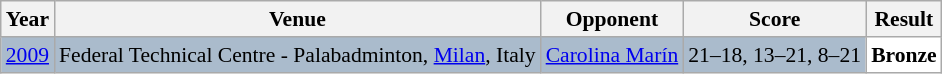<table class="sortable wikitable" style="font-size: 90%;">
<tr>
<th>Year</th>
<th>Venue</th>
<th>Opponent</th>
<th>Score</th>
<th>Result</th>
</tr>
<tr style="background:#AABBCC">
<td align="center"><a href='#'>2009</a></td>
<td align="left">Federal Technical Centre - Palabadminton, <a href='#'>Milan</a>, Italy</td>
<td align="left"> <a href='#'>Carolina Marín</a></td>
<td align="left">21–18, 13–21, 8–21</td>
<td style="text-align:left; background:white"> <strong>Bronze</strong></td>
</tr>
</table>
